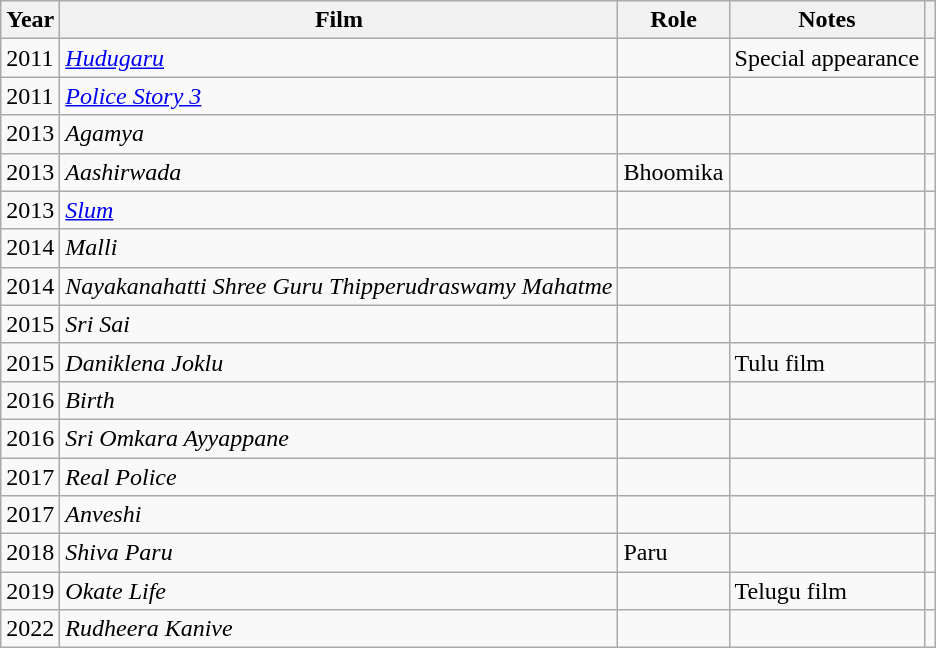<table class="wikitable sortable">
<tr>
<th>Year</th>
<th>Film</th>
<th>Role</th>
<th>Notes</th>
<th></th>
</tr>
<tr>
<td>2011</td>
<td><em><a href='#'>Hudugaru</a></em></td>
<td></td>
<td>Special appearance</td>
<td></td>
</tr>
<tr>
<td>2011</td>
<td><em><a href='#'>Police Story 3</a></em></td>
<td></td>
<td></td>
<td></td>
</tr>
<tr>
<td>2013</td>
<td><em>Agamya</em></td>
<td></td>
<td></td>
<td></td>
</tr>
<tr>
<td>2013</td>
<td><em>Aashirwada</em></td>
<td>Bhoomika</td>
<td></td>
<td></td>
</tr>
<tr>
<td>2013</td>
<td><em><a href='#'>Slum</a></em></td>
<td></td>
<td></td>
<td></td>
</tr>
<tr>
<td>2014</td>
<td><em>Malli</em></td>
<td></td>
<td></td>
<td></td>
</tr>
<tr>
<td>2014</td>
<td><em>Nayakanahatti Shree Guru Thipperudraswamy Mahatme</em></td>
<td></td>
<td></td>
<td></td>
</tr>
<tr>
<td>2015</td>
<td><em>Sri Sai</em></td>
<td></td>
<td></td>
<td></td>
</tr>
<tr>
<td>2015</td>
<td><em>Daniklena Joklu</em></td>
<td></td>
<td>Tulu film</td>
<td></td>
</tr>
<tr>
<td>2016</td>
<td><em>Birth</em></td>
<td></td>
<td></td>
<td></td>
</tr>
<tr>
<td>2016</td>
<td><em>Sri Omkara Ayyappane</em></td>
<td></td>
<td></td>
<td></td>
</tr>
<tr>
<td>2017</td>
<td><em>Real Police</em></td>
<td></td>
<td></td>
<td></td>
</tr>
<tr>
<td>2017</td>
<td><em>Anveshi</em></td>
<td></td>
<td></td>
<td></td>
</tr>
<tr>
<td>2018</td>
<td><em>Shiva Paru</em></td>
<td>Paru</td>
<td></td>
<td></td>
</tr>
<tr>
<td>2019</td>
<td><em>Okate Life</em></td>
<td></td>
<td>Telugu film</td>
<td></td>
</tr>
<tr>
<td>2022</td>
<td><em>Rudheera Kanive</em></td>
<td></td>
<td></td>
<td></td>
</tr>
</table>
